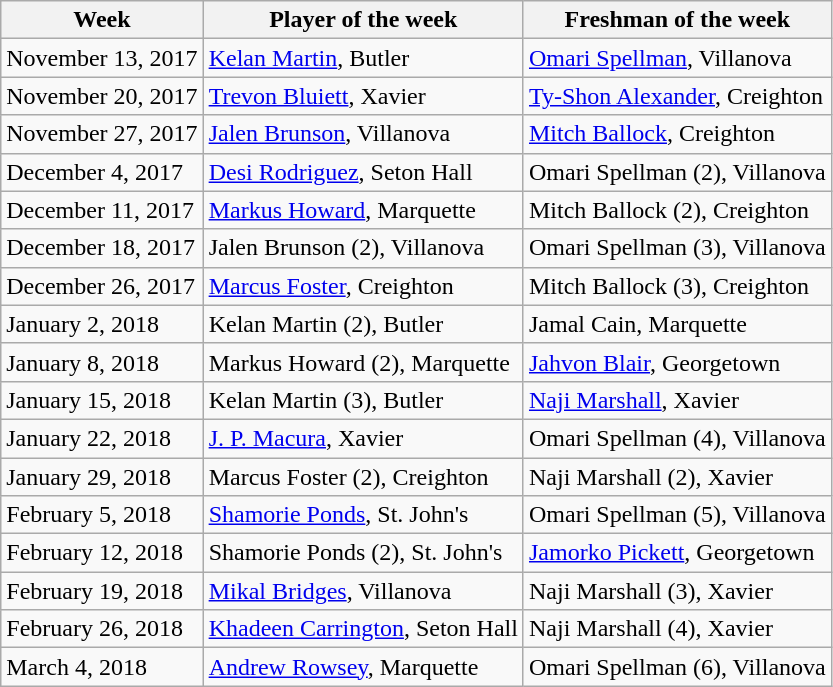<table class="wikitable" border="1">
<tr>
<th>Week</th>
<th>Player of the week</th>
<th>Freshman of the week</th>
</tr>
<tr>
<td>November 13, 2017</td>
<td><a href='#'>Kelan Martin</a>, Butler</td>
<td><a href='#'>Omari Spellman</a>, Villanova</td>
</tr>
<tr>
<td>November 20, 2017</td>
<td><a href='#'>Trevon Bluiett</a>, Xavier</td>
<td><a href='#'>Ty-Shon Alexander</a>, Creighton</td>
</tr>
<tr>
<td>November 27, 2017</td>
<td><a href='#'>Jalen Brunson</a>, Villanova</td>
<td><a href='#'>Mitch Ballock</a>, Creighton</td>
</tr>
<tr>
<td>December 4, 2017</td>
<td><a href='#'>Desi Rodriguez</a>, Seton Hall</td>
<td>Omari Spellman (2), Villanova</td>
</tr>
<tr>
<td>December 11, 2017</td>
<td><a href='#'>Markus Howard</a>, Marquette</td>
<td>Mitch Ballock (2), Creighton</td>
</tr>
<tr>
<td>December 18, 2017</td>
<td>Jalen Brunson (2), Villanova</td>
<td>Omari Spellman (3), Villanova</td>
</tr>
<tr>
<td>December 26, 2017</td>
<td><a href='#'>Marcus Foster</a>, Creighton</td>
<td>Mitch Ballock (3), Creighton</td>
</tr>
<tr>
<td>January 2, 2018</td>
<td>Kelan Martin (2), Butler</td>
<td>Jamal Cain, Marquette</td>
</tr>
<tr>
<td>January 8, 2018</td>
<td>Markus Howard (2), Marquette</td>
<td><a href='#'>Jahvon Blair</a>, Georgetown</td>
</tr>
<tr>
<td>January 15, 2018</td>
<td>Kelan Martin (3), Butler</td>
<td><a href='#'>Naji Marshall</a>, Xavier</td>
</tr>
<tr>
<td>January 22, 2018</td>
<td><a href='#'>J. P. Macura</a>, Xavier</td>
<td>Omari Spellman (4), Villanova</td>
</tr>
<tr>
<td>January 29, 2018</td>
<td>Marcus Foster (2), Creighton</td>
<td>Naji Marshall (2), Xavier</td>
</tr>
<tr>
<td>February 5, 2018</td>
<td><a href='#'>Shamorie Ponds</a>, St. John's</td>
<td>Omari Spellman (5), Villanova</td>
</tr>
<tr>
<td>February 12, 2018</td>
<td>Shamorie Ponds (2), St. John's</td>
<td><a href='#'>Jamorko Pickett</a>, Georgetown</td>
</tr>
<tr>
<td>February 19, 2018</td>
<td><a href='#'>Mikal Bridges</a>, Villanova</td>
<td>Naji Marshall (3), Xavier</td>
</tr>
<tr>
<td>February 26, 2018</td>
<td><a href='#'>Khadeen Carrington</a>, Seton Hall</td>
<td>Naji Marshall (4), Xavier</td>
</tr>
<tr>
<td>March 4, 2018</td>
<td><a href='#'>Andrew Rowsey</a>, Marquette</td>
<td>Omari Spellman (6), Villanova</td>
</tr>
</table>
